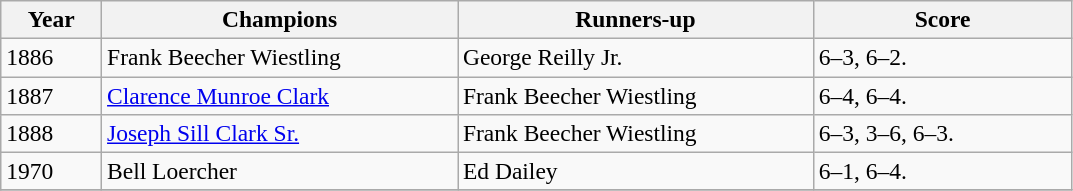<table class="wikitable" style="font-size:98%;">
<tr>
<th style="width:60px;">Year</th>
<th style="width:230px;">Champions</th>
<th style="width:230px;">Runners-up</th>
<th style="width:165px;">Score</th>
</tr>
<tr>
<td>1886</td>
<td> Frank Beecher Wiestling</td>
<td> George Reilly Jr.</td>
<td>6–3, 6–2.</td>
</tr>
<tr>
<td>1887</td>
<td> <a href='#'>Clarence Munroe Clark</a></td>
<td> Frank Beecher Wiestling</td>
<td>6–4, 6–4.</td>
</tr>
<tr>
<td>1888</td>
<td> <a href='#'>Joseph Sill Clark Sr.</a></td>
<td> Frank Beecher Wiestling</td>
<td>6–3, 3–6, 6–3.</td>
</tr>
<tr>
<td>1970</td>
<td> Bell Loercher</td>
<td> Ed Dailey</td>
<td>6–1, 6–4.</td>
</tr>
<tr>
</tr>
</table>
